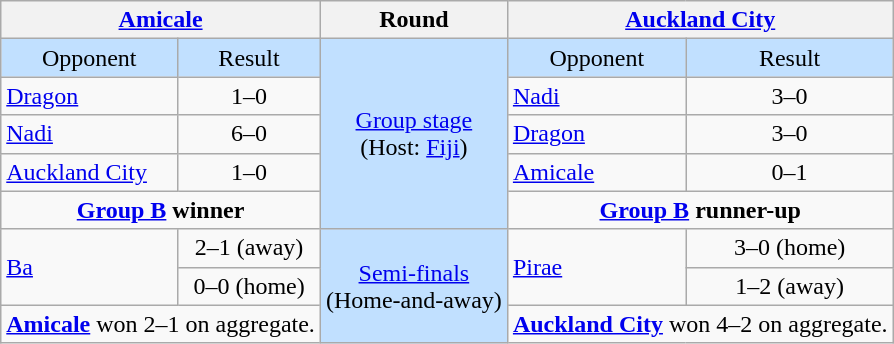<table class="wikitable" style="text-align:center">
<tr>
<th colspan=2> <a href='#'>Amicale</a></th>
<th>Round</th>
<th colspan=2> <a href='#'>Auckland City</a></th>
</tr>
<tr bgcolor=#c1e0ff>
<td>Opponent</td>
<td>Result</td>
<td rowspan=5><a href='#'>Group stage</a><br>(Host: <a href='#'>Fiji</a>)</td>
<td>Opponent</td>
<td>Result</td>
</tr>
<tr>
<td align=left> <a href='#'>Dragon</a></td>
<td>1–0</td>
<td align=left> <a href='#'>Nadi</a></td>
<td>3–0</td>
</tr>
<tr>
<td align=left> <a href='#'>Nadi</a></td>
<td>6–0</td>
<td align=left> <a href='#'>Dragon</a></td>
<td>3–0</td>
</tr>
<tr>
<td align=left> <a href='#'>Auckland City</a></td>
<td>1–0</td>
<td align=left> <a href='#'>Amicale</a></td>
<td>0–1</td>
</tr>
<tr>
<td colspan=2 valign=top><strong><a href='#'>Group B</a> winner</strong><br></td>
<td colspan=2 valign=top><strong><a href='#'>Group B</a> runner-up</strong><br></td>
</tr>
<tr>
<td rowspan=2 align=left> <a href='#'>Ba</a></td>
<td>2–1 (away)</td>
<td rowspan=3 bgcolor=#c1e0ff><a href='#'>Semi-finals</a><br>(Home-and-away)</td>
<td rowspan=2 align=left> <a href='#'>Pirae</a></td>
<td>3–0 (home)</td>
</tr>
<tr>
<td>0–0 (home)</td>
<td>1–2 (away)</td>
</tr>
<tr>
<td colspan=2><strong><a href='#'>Amicale</a></strong> won 2–1 on aggregate.</td>
<td colspan=2><strong><a href='#'>Auckland City</a></strong> won 4–2 on aggregate.</td>
</tr>
</table>
